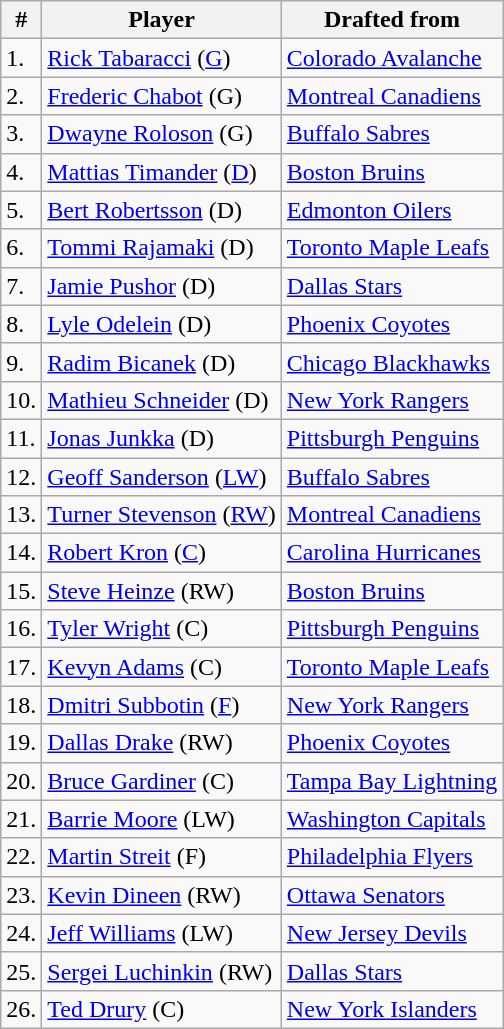<table class="wikitable">
<tr>
<th>#</th>
<th>Player</th>
<th>Drafted from</th>
</tr>
<tr>
<td>1.</td>
<td><a href='#'>Rick Tabaracci</a> (<a href='#'>G</a>)</td>
<td><a href='#'>Colorado Avalanche</a></td>
</tr>
<tr>
<td>2.</td>
<td><a href='#'>Frederic Chabot</a> (G)</td>
<td><a href='#'>Montreal Canadiens</a></td>
</tr>
<tr>
<td>3.</td>
<td><a href='#'>Dwayne Roloson</a> (G)</td>
<td><a href='#'>Buffalo Sabres</a></td>
</tr>
<tr>
<td>4.</td>
<td><a href='#'>Mattias Timander</a> (<a href='#'>D</a>)</td>
<td><a href='#'>Boston Bruins</a></td>
</tr>
<tr>
<td>5.</td>
<td><a href='#'>Bert Robertsson</a> (D)</td>
<td><a href='#'>Edmonton Oilers</a></td>
</tr>
<tr>
<td>6.</td>
<td><a href='#'>Tommi Rajamaki</a> (D)</td>
<td><a href='#'>Toronto Maple Leafs</a></td>
</tr>
<tr>
<td>7.</td>
<td><a href='#'>Jamie Pushor</a> (D)</td>
<td><a href='#'>Dallas Stars</a></td>
</tr>
<tr>
<td>8.</td>
<td><a href='#'>Lyle Odelein</a> (D)</td>
<td><a href='#'>Phoenix Coyotes</a></td>
</tr>
<tr>
<td>9.</td>
<td><a href='#'>Radim Bicanek</a> (D)</td>
<td><a href='#'>Chicago Blackhawks</a></td>
</tr>
<tr>
<td>10.</td>
<td><a href='#'>Mathieu Schneider</a> (D)</td>
<td><a href='#'>New York Rangers</a></td>
</tr>
<tr>
<td>11.</td>
<td><a href='#'>Jonas Junkka</a> (D)</td>
<td><a href='#'>Pittsburgh Penguins</a></td>
</tr>
<tr>
<td>12.</td>
<td><a href='#'>Geoff Sanderson</a> (<a href='#'>LW</a>)</td>
<td><a href='#'>Buffalo Sabres</a></td>
</tr>
<tr>
<td>13.</td>
<td><a href='#'>Turner Stevenson</a> (<a href='#'>RW</a>)</td>
<td><a href='#'>Montreal Canadiens</a></td>
</tr>
<tr>
<td>14.</td>
<td><a href='#'>Robert Kron</a> (<a href='#'>C</a>)</td>
<td><a href='#'>Carolina Hurricanes</a></td>
</tr>
<tr>
<td>15.</td>
<td><a href='#'>Steve Heinze</a> (RW)</td>
<td><a href='#'>Boston Bruins</a></td>
</tr>
<tr>
<td>16.</td>
<td><a href='#'>Tyler Wright</a> (C)</td>
<td><a href='#'>Pittsburgh Penguins</a></td>
</tr>
<tr>
<td>17.</td>
<td><a href='#'>Kevyn Adams</a> (C)</td>
<td><a href='#'>Toronto Maple Leafs</a></td>
</tr>
<tr>
<td>18.</td>
<td><a href='#'>Dmitri Subbotin</a> (<a href='#'>F</a>)</td>
<td><a href='#'>New York Rangers</a></td>
</tr>
<tr>
<td>19.</td>
<td><a href='#'>Dallas Drake</a> (RW)</td>
<td><a href='#'>Phoenix Coyotes</a></td>
</tr>
<tr>
<td>20.</td>
<td><a href='#'>Bruce Gardiner</a> (C)</td>
<td><a href='#'>Tampa Bay Lightning</a></td>
</tr>
<tr>
<td>21.</td>
<td><a href='#'>Barrie Moore</a> (LW)</td>
<td><a href='#'>Washington Capitals</a></td>
</tr>
<tr>
<td>22.</td>
<td><a href='#'>Martin Streit</a> (F)</td>
<td><a href='#'>Philadelphia Flyers</a></td>
</tr>
<tr>
<td>23.</td>
<td><a href='#'>Kevin Dineen</a> (RW)</td>
<td><a href='#'>Ottawa Senators</a></td>
</tr>
<tr>
<td>24.</td>
<td><a href='#'>Jeff Williams</a> (LW)</td>
<td><a href='#'>New Jersey Devils</a></td>
</tr>
<tr>
<td>25.</td>
<td><a href='#'>Sergei Luchinkin</a> (RW)</td>
<td><a href='#'>Dallas Stars</a></td>
</tr>
<tr>
<td>26.</td>
<td><a href='#'>Ted Drury</a> (C)</td>
<td><a href='#'>New York Islanders</a></td>
</tr>
</table>
